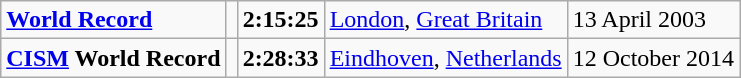<table class="wikitable">
<tr>
<td><strong><a href='#'>World Record</a></strong></td>
<td></td>
<td><strong>2:15:25</strong></td>
<td><a href='#'>London</a>, <a href='#'>Great Britain</a></td>
<td>13 April 2003</td>
</tr>
<tr>
<td><strong><a href='#'>CISM</a> World Record</strong></td>
<td></td>
<td><strong>2:28:33</strong></td>
<td><a href='#'>Eindhoven</a>, <a href='#'>Netherlands</a></td>
<td>12 October 2014</td>
</tr>
</table>
